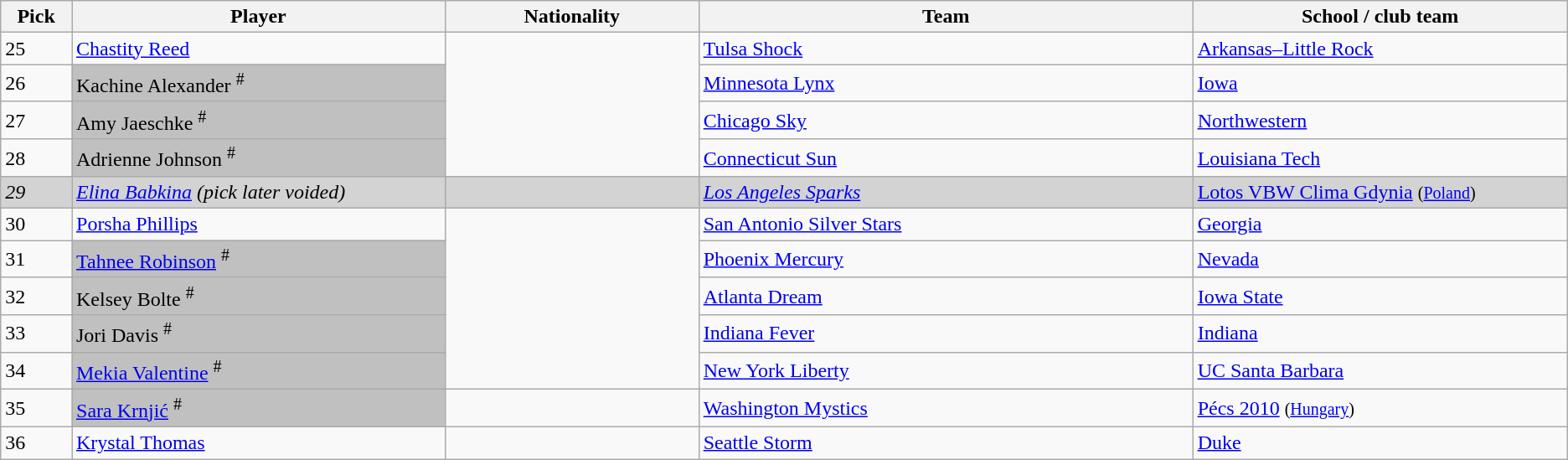<table class="wikitable sortable">
<tr>
<th width=50>Pick</th>
<th width=300>Player</th>
<th width=200>Nationality</th>
<th width=400>Team</th>
<th width=300>School / club team</th>
</tr>
<tr>
<td>25</td>
<td><a href='#'>Chastity Reed</a></td>
<td rowspan=4></td>
<td><a href='#'>Tulsa Shock</a></td>
<td><a href='#'>Arkansas–Little Rock</a></td>
</tr>
<tr>
<td>26</td>
<td bgcolor=#C0C0C0>Kachine Alexander <sup>#</sup></td>
<td><a href='#'>Minnesota Lynx</a></td>
<td><a href='#'>Iowa</a></td>
</tr>
<tr>
<td>27</td>
<td bgcolor=#C0C0C0>Amy Jaeschke <sup>#</sup></td>
<td><a href='#'>Chicago Sky</a></td>
<td><a href='#'>Northwestern</a></td>
</tr>
<tr>
<td>28</td>
<td bgcolor=#C0C0C0>Adrienne Johnson <sup>#</sup></td>
<td><a href='#'>Connecticut Sun</a></td>
<td><a href='#'>Louisiana Tech</a></td>
</tr>
<tr bgcolor="lightgray">
<td><em>29</em></td>
<td><em><a href='#'>Elina Babkina</a> (pick later voided)</em></td>
<td></td>
<td><em><a href='#'>Los Angeles Sparks</a></em></td>
<td><a href='#'>Lotos VBW Clima Gdynia</a> <small>(<a href='#'>Poland</a>)</small></td>
</tr>
<tr>
<td>30</td>
<td><a href='#'>Porsha Phillips</a></td>
<td rowspan=5></td>
<td><a href='#'>San Antonio Silver Stars</a></td>
<td><a href='#'>Georgia</a></td>
</tr>
<tr>
<td>31</td>
<td bgcolor=#C0C0C0><a href='#'>Tahnee Robinson</a> <sup>#</sup> </td>
<td><a href='#'>Phoenix Mercury</a></td>
<td><a href='#'>Nevada</a></td>
</tr>
<tr>
<td>32</td>
<td bgcolor=#C0C0C0>Kelsey Bolte <sup>#</sup></td>
<td><a href='#'>Atlanta Dream</a></td>
<td><a href='#'>Iowa State</a></td>
</tr>
<tr>
<td>33</td>
<td bgcolor=#C0C0C0>Jori Davis <sup>#</sup></td>
<td><a href='#'>Indiana Fever</a></td>
<td><a href='#'>Indiana</a></td>
</tr>
<tr>
<td>34</td>
<td bgcolor=#C0C0C0><a href='#'>Mekia Valentine</a> <sup>#</sup></td>
<td><a href='#'>New York Liberty</a></td>
<td><a href='#'>UC Santa Barbara</a></td>
</tr>
<tr>
<td>35</td>
<td bgcolor=#C0C0C0><a href='#'>Sara Krnjić</a> <sup>#</sup></td>
<td></td>
<td><a href='#'>Washington Mystics</a></td>
<td><a href='#'>Pécs 2010</a> <small>(<a href='#'>Hungary</a>)</small></td>
</tr>
<tr>
<td>36</td>
<td><a href='#'>Krystal Thomas</a></td>
<td></td>
<td><a href='#'>Seattle Storm</a></td>
<td><a href='#'>Duke</a></td>
</tr>
</table>
